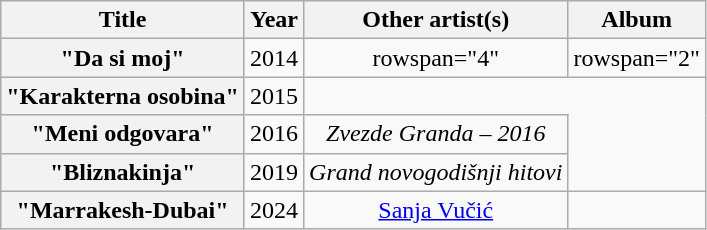<table class="wikitable plainrowheaders" style="text-align:center;">
<tr>
<th scope="col">Title</th>
<th scope="col">Year</th>
<th scope="col">Other artist(s)</th>
<th scope="col">Album</th>
</tr>
<tr>
<th scope="row">"Da si moj"</th>
<td>2014</td>
<td>rowspan="4" </td>
<td>rowspan="2" </td>
</tr>
<tr>
<th scope="row">"Karakterna osobina"</th>
<td>2015</td>
</tr>
<tr>
<th scope="row">"Meni odgovara"</th>
<td>2016</td>
<td><em>Zvezde Granda – 2016</em></td>
</tr>
<tr>
<th scope="row">"Bliznakinja"</th>
<td>2019</td>
<td><em>Grand novogodišnji hitovi</em></td>
</tr>
<tr>
<th scope="row">"Marrakesh-Dubai"</th>
<td>2024</td>
<td><a href='#'>Sanja Vučić</a></td>
<td></td>
</tr>
</table>
